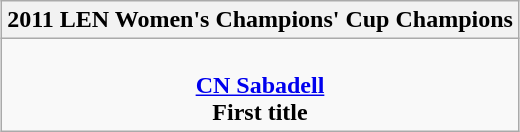<table class=wikitable style="text-align:center; margin:auto">
<tr>
<th>2011 LEN Women's Champions' Cup Champions</th>
</tr>
<tr>
<td><br> <strong><a href='#'>CN Sabadell</a></strong> <br> <strong>First title</strong></td>
</tr>
</table>
